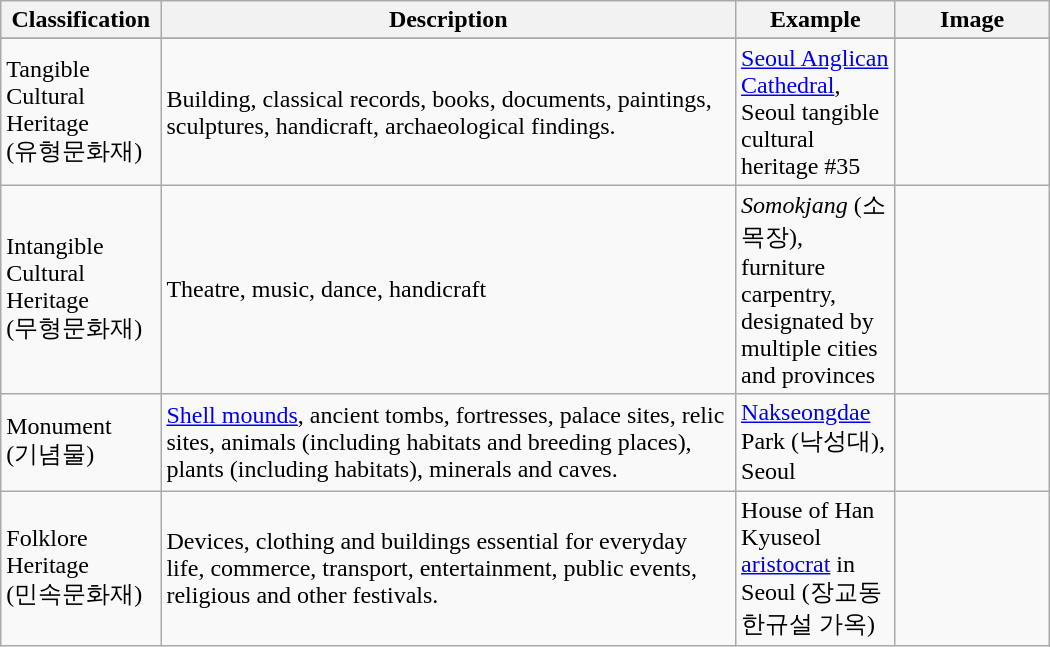<table class="wikitable" width="700px">
<tr>
<th width="100px">Classification</th>
<th width="400px">Description</th>
<th width="100px">Example</th>
<th width="100px">Image</th>
</tr>
<tr>
</tr>
<tr>
<td>Tangible Cultural Heritage<br>(유형문화재)</td>
<td>Building, classical records, books, documents, paintings, sculptures, handicraft, archaeological findings.</td>
<td><a href='#'>Seoul Anglican Cathedral</a>, Seoul tangible cultural heritage #35</td>
<td></td>
</tr>
<tr>
<td>Intangible Cultural Heritage<br>(무형문화재)</td>
<td>Theatre, music, dance, handicraft</td>
<td><em>Somokjang</em> (소목장), furniture carpentry, designated by multiple cities and provinces</td>
<td></td>
</tr>
<tr>
<td>Monument<br>(기념물)</td>
<td><a href='#'>Shell mounds</a>, ancient tombs, fortresses, palace sites, relic sites, animals (including habitats and breeding places), plants (including habitats), minerals and caves.</td>
<td><a href='#'>Nakseongdae</a> Park (낙성대), Seoul</td>
<td></td>
</tr>
<tr>
<td>Folklore Heritage<br>(민속문화재)</td>
<td>Devices, clothing and buildings essential for everyday life, commerce, transport, entertainment, public events, religious and other festivals.</td>
<td>House of Han Kyuseol <a href='#'>aristocrat</a> in Seoul (장교동 한규설 가옥)</td>
<td></td>
</tr>
</table>
